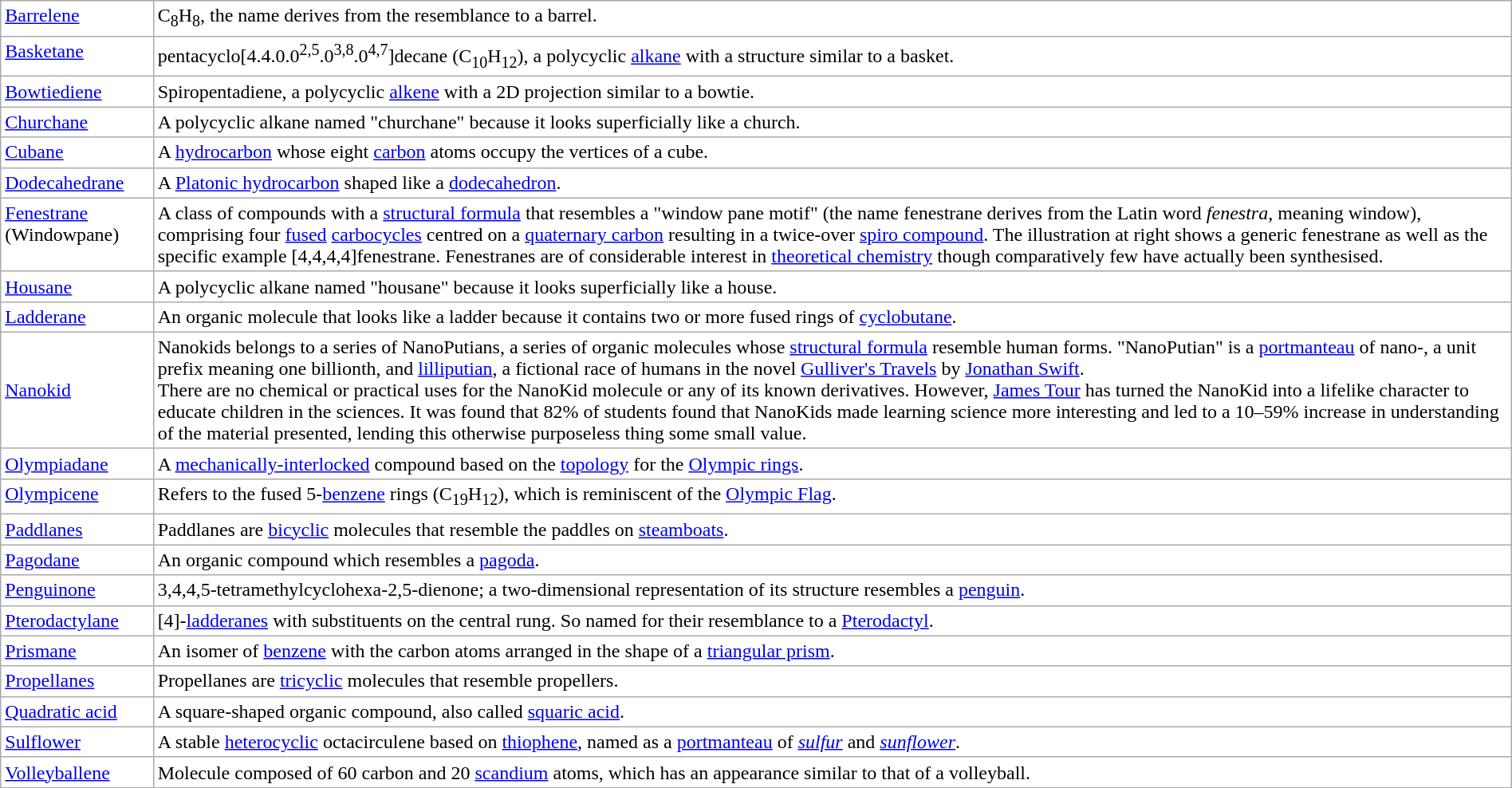<table class="wikitable" style="margin:auto; background:white;">
<tr>
<td valign="top"><a href='#'>Barrelene</a></td>
<td valign="top"> C<sub>8</sub>H<sub>8</sub>, the name derives from the resemblance to a barrel.</td>
</tr>
<tr>
<td valign="top"><a href='#'>Basketane</a></td>
<td valign="top"> pentacyclo[4.4.0.0<sup>2,5</sup>.0<sup>3,8</sup>.0<sup>4,7</sup>]decane (C<sub>10</sub>H<sub>12</sub>), a polycyclic <a href='#'>alkane</a> with a structure similar to a basket.</td>
</tr>
<tr>
<td valign="top"><a href='#'>Bowtiediene</a></td>
<td valign="top"> Spiropentadiene, a polycyclic <a href='#'>alkene</a> with a 2D projection similar to a bowtie.</td>
</tr>
<tr>
<td valign="top"><a href='#'>Churchane</a></td>
<td valign="top"> A polycyclic alkane named "churchane" because it looks superficially like a church.</td>
</tr>
<tr>
<td valign="top"><a href='#'>Cubane</a></td>
<td valign="top"> A <a href='#'>hydrocarbon</a> whose eight <a href='#'>carbon</a> atoms occupy the vertices of a cube.</td>
</tr>
<tr>
<td valign="top"><a href='#'>Dodecahedrane</a></td>
<td valign="top"> A <a href='#'>Platonic hydrocarbon</a> shaped like a <a href='#'>dodecahedron</a>.</td>
</tr>
<tr>
<td valign="top"><a href='#'>Fenestrane</a> (Windowpane)</td>
<td valign="top"> A class of compounds with  a <a href='#'>structural formula</a> that resembles a "window pane motif" (the name fenestrane derives from the Latin word <em>fenestra</em>, meaning window), comprising four <a href='#'>fused</a> <a href='#'>carbocycles</a> centred on a <a href='#'>quaternary carbon</a> resulting in a twice-over <a href='#'>spiro compound</a>. The illustration at right shows a generic fenestrane as well as the specific example [4,4,4,4]fenestrane. Fenestranes are of considerable interest in <a href='#'>theoretical chemistry</a> though comparatively few have actually been synthesised.</td>
</tr>
<tr>
<td valign="top"><a href='#'>Housane</a></td>
<td valign="top">A polycyclic alkane named "housane" because it looks superficially like a house.</td>
</tr>
<tr>
<td valign="top"><a href='#'>Ladderane</a></td>
<td valign="top"> An organic molecule that looks like a ladder because it contains two or more fused rings of <a href='#'>cyclobutane</a>.</td>
</tr>
<tr>
<td><a href='#'>Nanokid</a></td>
<td>Nanokids belongs to a series of NanoPutians, a series of organic molecules whose <a href='#'>structural formula</a> resemble human forms. "NanoPutian" is a <a href='#'>portmanteau</a> of nano-, a unit prefix meaning one billionth, and <a href='#'>lilliputian</a>, a fictional race of humans in the novel <a href='#'>Gulliver's Travels</a> by <a href='#'>Jonathan Swift</a>.<br>There are no chemical or practical uses for the NanoKid molecule or any of its known derivatives. However, <a href='#'>James Tour</a> has turned the NanoKid into a lifelike character to educate children in the sciences. It was found that 82% of students found that NanoKids made learning science more interesting and led to a 10–59% increase in understanding of the material presented, lending this otherwise purposeless thing some small value.</td>
</tr>
<tr>
<td valign="top"><a href='#'>Olympiadane</a></td>
<td valign="top">A <a href='#'>mechanically-interlocked</a> compound based on the <a href='#'>topology</a> for the <a href='#'>Olympic rings</a>.</td>
</tr>
<tr>
<td valign="top"><a href='#'>Olympicene</a></td>
<td valign="top"> Refers to the fused 5-<a href='#'>benzene</a> rings (C<sub>19</sub>H<sub>12</sub>), which is reminiscent of the <a href='#'>Olympic Flag</a>.</td>
</tr>
<tr>
<td valign="top"><a href='#'>Paddlanes</a></td>
<td valign="top"> Paddlanes are <a href='#'>bicyclic</a> molecules that resemble the paddles on <a href='#'>steamboats</a>.</td>
</tr>
<tr>
<td><a href='#'>Pagodane</a></td>
<td>An organic compound which resembles a <a href='#'>pagoda</a>.</td>
</tr>
<tr>
<td valign="top"><a href='#'>Penguinone</a></td>
<td valign="top"> 3,4,4,5-tetramethylcyclohexa-2,5-dienone; a two-dimensional representation of its structure resembles a <a href='#'>penguin</a>.</td>
</tr>
<tr>
<td valign="top"><a href='#'>Pterodactylane</a></td>
<td valign="top"> [4]-<a href='#'>ladderanes</a> with substituents on the central rung. So named for their resemblance to a <a href='#'>Pterodactyl</a>.</td>
</tr>
<tr>
<td valign="top"><a href='#'>Prismane</a></td>
<td valign="top">An isomer of <a href='#'>benzene</a> with the carbon atoms arranged in the shape of a <a href='#'>triangular prism</a>.</td>
</tr>
<tr>
<td valign="top"><a href='#'>Propellanes</a></td>
<td valign="top"> Propellanes are <a href='#'>tricyclic</a> molecules that resemble propellers.</td>
</tr>
<tr>
<td valign="top"><a href='#'>Quadratic acid</a></td>
<td valign="top"> A square-shaped organic compound, also called <a href='#'>squaric acid</a>.</td>
</tr>
<tr>
<td valign="top"><a href='#'>Sulflower</a></td>
<td valign="top"> A stable <a href='#'>heterocyclic</a> octacirculene based on <a href='#'>thiophene</a>, named as a <a href='#'>portmanteau</a> of <em><a href='#'>sulfur</a></em> and <em><a href='#'>sunflower</a></em>.</td>
</tr>
<tr>
<td valign="top"><a href='#'>Volleyballene</a></td>
<td>Molecule composed of 60 carbon and 20 <a href='#'>scandium</a> atoms, which has an appearance similar to that of a volleyball.</td>
</tr>
</table>
